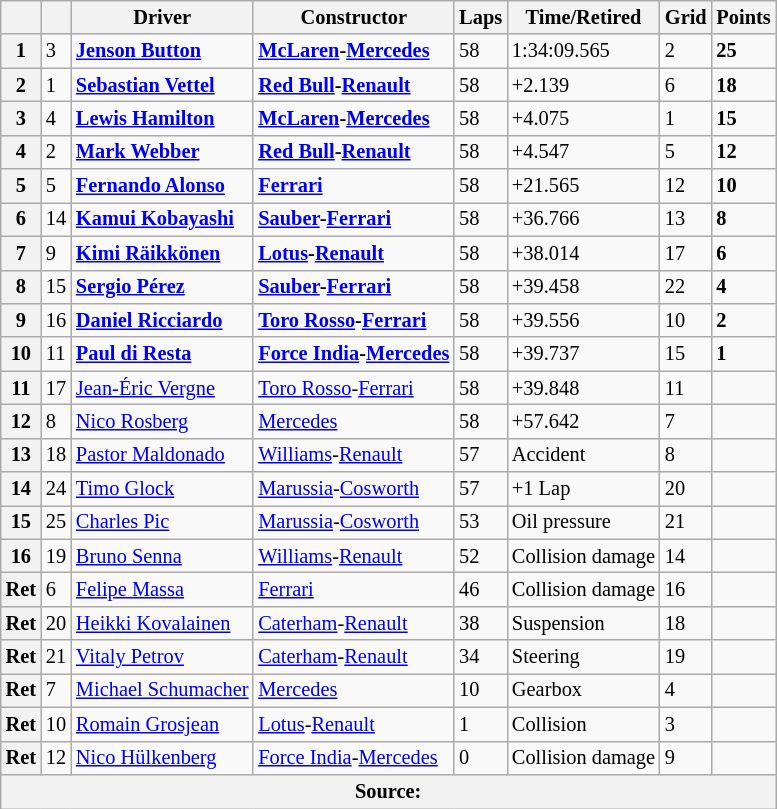<table class="wikitable" style="font-size: 85%">
<tr>
<th></th>
<th></th>
<th>Driver</th>
<th>Constructor</th>
<th>Laps</th>
<th>Time/Retired</th>
<th>Grid</th>
<th>Points</th>
</tr>
<tr>
<th>1</th>
<td>3</td>
<td> <strong><a href='#'>Jenson Button</a></strong></td>
<td><strong><a href='#'>McLaren</a>-<a href='#'>Mercedes</a></strong></td>
<td>58</td>
<td>1:34:09.565</td>
<td>2</td>
<td><strong>25</strong></td>
</tr>
<tr>
<th>2</th>
<td>1</td>
<td> <strong><a href='#'>Sebastian Vettel</a></strong></td>
<td><strong><a href='#'>Red Bull</a>-<a href='#'>Renault</a></strong></td>
<td>58</td>
<td>+2.139</td>
<td>6</td>
<td><strong>18</strong></td>
</tr>
<tr>
<th>3</th>
<td>4</td>
<td> <strong><a href='#'>Lewis Hamilton</a></strong></td>
<td><strong><a href='#'>McLaren</a>-<a href='#'>Mercedes</a></strong></td>
<td>58</td>
<td>+4.075</td>
<td>1</td>
<td><strong>15</strong></td>
</tr>
<tr>
<th>4</th>
<td>2</td>
<td> <strong><a href='#'>Mark Webber</a></strong></td>
<td><strong><a href='#'>Red Bull</a>-<a href='#'>Renault</a></strong></td>
<td>58</td>
<td>+4.547</td>
<td>5</td>
<td><strong>12</strong></td>
</tr>
<tr>
<th>5</th>
<td>5</td>
<td> <strong><a href='#'>Fernando Alonso</a></strong></td>
<td><strong><a href='#'>Ferrari</a></strong></td>
<td>58</td>
<td>+21.565</td>
<td>12</td>
<td><strong>10</strong></td>
</tr>
<tr>
<th>6</th>
<td>14</td>
<td> <strong><a href='#'>Kamui Kobayashi</a></strong></td>
<td><strong><a href='#'>Sauber</a>-<a href='#'>Ferrari</a></strong></td>
<td>58</td>
<td>+36.766</td>
<td>13</td>
<td><strong>8</strong></td>
</tr>
<tr>
<th>7</th>
<td>9</td>
<td> <strong><a href='#'>Kimi Räikkönen</a></strong></td>
<td><strong><a href='#'>Lotus</a>-<a href='#'>Renault</a></strong></td>
<td>58</td>
<td>+38.014</td>
<td>17</td>
<td><strong>6</strong></td>
</tr>
<tr>
<th>8</th>
<td>15</td>
<td> <strong><a href='#'>Sergio Pérez</a></strong></td>
<td><strong><a href='#'>Sauber</a>-<a href='#'>Ferrari</a></strong></td>
<td>58</td>
<td>+39.458</td>
<td>22</td>
<td><strong>4</strong></td>
</tr>
<tr>
<th>9</th>
<td>16</td>
<td> <strong><a href='#'>Daniel Ricciardo</a></strong></td>
<td><strong><a href='#'>Toro Rosso</a>-<a href='#'>Ferrari</a></strong></td>
<td>58</td>
<td>+39.556</td>
<td>10</td>
<td><strong>2</strong></td>
</tr>
<tr>
<th>10</th>
<td>11</td>
<td> <strong><a href='#'>Paul di Resta</a></strong></td>
<td><strong><a href='#'>Force India</a>-<a href='#'>Mercedes</a></strong></td>
<td>58</td>
<td>+39.737</td>
<td>15</td>
<td><strong>1</strong></td>
</tr>
<tr>
<th>11</th>
<td>17</td>
<td> <a href='#'>Jean-Éric Vergne</a></td>
<td><a href='#'>Toro Rosso</a>-<a href='#'>Ferrari</a></td>
<td>58</td>
<td>+39.848</td>
<td>11</td>
<td></td>
</tr>
<tr>
<th>12</th>
<td>8</td>
<td> <a href='#'>Nico Rosberg</a></td>
<td><a href='#'>Mercedes</a></td>
<td>58</td>
<td>+57.642</td>
<td>7</td>
<td></td>
</tr>
<tr>
<th>13</th>
<td>18</td>
<td> <a href='#'>Pastor Maldonado</a></td>
<td><a href='#'>Williams</a>-<a href='#'>Renault</a></td>
<td>57</td>
<td>Accident</td>
<td>8</td>
<td></td>
</tr>
<tr>
<th>14</th>
<td>24</td>
<td> <a href='#'>Timo Glock</a></td>
<td><a href='#'>Marussia</a>-<a href='#'>Cosworth</a></td>
<td>57</td>
<td>+1 Lap</td>
<td>20</td>
<td></td>
</tr>
<tr>
<th>15</th>
<td>25</td>
<td> <a href='#'>Charles Pic</a></td>
<td><a href='#'>Marussia</a>-<a href='#'>Cosworth</a></td>
<td>53</td>
<td>Oil pressure</td>
<td>21</td>
<td></td>
</tr>
<tr>
<th>16</th>
<td>19</td>
<td> <a href='#'>Bruno Senna</a></td>
<td><a href='#'>Williams</a>-<a href='#'>Renault</a></td>
<td>52</td>
<td>Collision damage</td>
<td>14</td>
<td></td>
</tr>
<tr>
<th>Ret</th>
<td>6</td>
<td> <a href='#'>Felipe Massa</a></td>
<td><a href='#'>Ferrari</a></td>
<td>46</td>
<td>Collision damage</td>
<td>16</td>
<td></td>
</tr>
<tr>
<th>Ret</th>
<td>20</td>
<td> <a href='#'>Heikki Kovalainen</a></td>
<td><a href='#'>Caterham</a>-<a href='#'>Renault</a></td>
<td>38</td>
<td>Suspension</td>
<td>18</td>
<td></td>
</tr>
<tr>
<th>Ret</th>
<td>21</td>
<td> <a href='#'>Vitaly Petrov</a></td>
<td><a href='#'>Caterham</a>-<a href='#'>Renault</a></td>
<td>34</td>
<td>Steering</td>
<td>19</td>
<td></td>
</tr>
<tr>
<th>Ret</th>
<td>7</td>
<td> <a href='#'>Michael Schumacher</a></td>
<td><a href='#'>Mercedes</a></td>
<td>10</td>
<td>Gearbox</td>
<td>4</td>
<td></td>
</tr>
<tr>
<th>Ret</th>
<td>10</td>
<td> <a href='#'>Romain Grosjean</a></td>
<td><a href='#'>Lotus</a>-<a href='#'>Renault</a></td>
<td>1</td>
<td>Collision</td>
<td>3</td>
<td></td>
</tr>
<tr>
<th>Ret</th>
<td>12</td>
<td> <a href='#'>Nico Hülkenberg</a></td>
<td><a href='#'>Force India</a>-<a href='#'>Mercedes</a></td>
<td>0</td>
<td>Collision damage</td>
<td>9</td>
<td></td>
</tr>
<tr>
<th colspan=8>Source:</th>
</tr>
</table>
